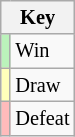<table class="wikitable" style="font-size: 85%">
<tr>
<th colspan="2">Key</th>
</tr>
<tr>
<td bgcolor="#BBF3BB"></td>
<td>Win</td>
</tr>
<tr>
<td bgcolor="#FFFFBB"></td>
<td>Draw</td>
</tr>
<tr>
<td bgcolor="#FFBBBB"></td>
<td>Defeat</td>
</tr>
</table>
